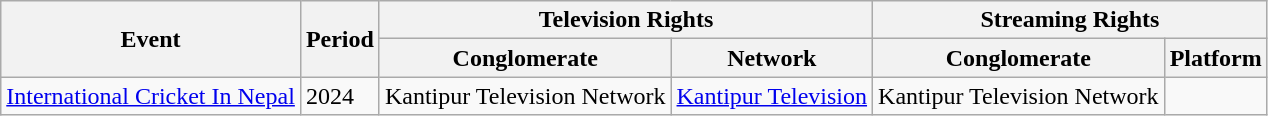<table class="wikitable">
<tr>
<th colspan="2" rowspan="2">Event</th>
<th rowspan="2">Period</th>
<th colspan="2">Television Rights</th>
<th colspan="2">Streaming Rights</th>
</tr>
<tr>
<th>Conglomerate</th>
<th>Network</th>
<th>Conglomerate</th>
<th>Platform</th>
</tr>
<tr>
<td colspan="2"><a href='#'>International Cricket In Nepal</a></td>
<td>2024</td>
<td rowspan="1">Kantipur Television Network</td>
<td rowspan="1"><a href='#'>Kantipur Television</a></td>
<td rowspan="1">Kantipur Television Network</td>
<td rowspan="1"></td>
</tr>
</table>
